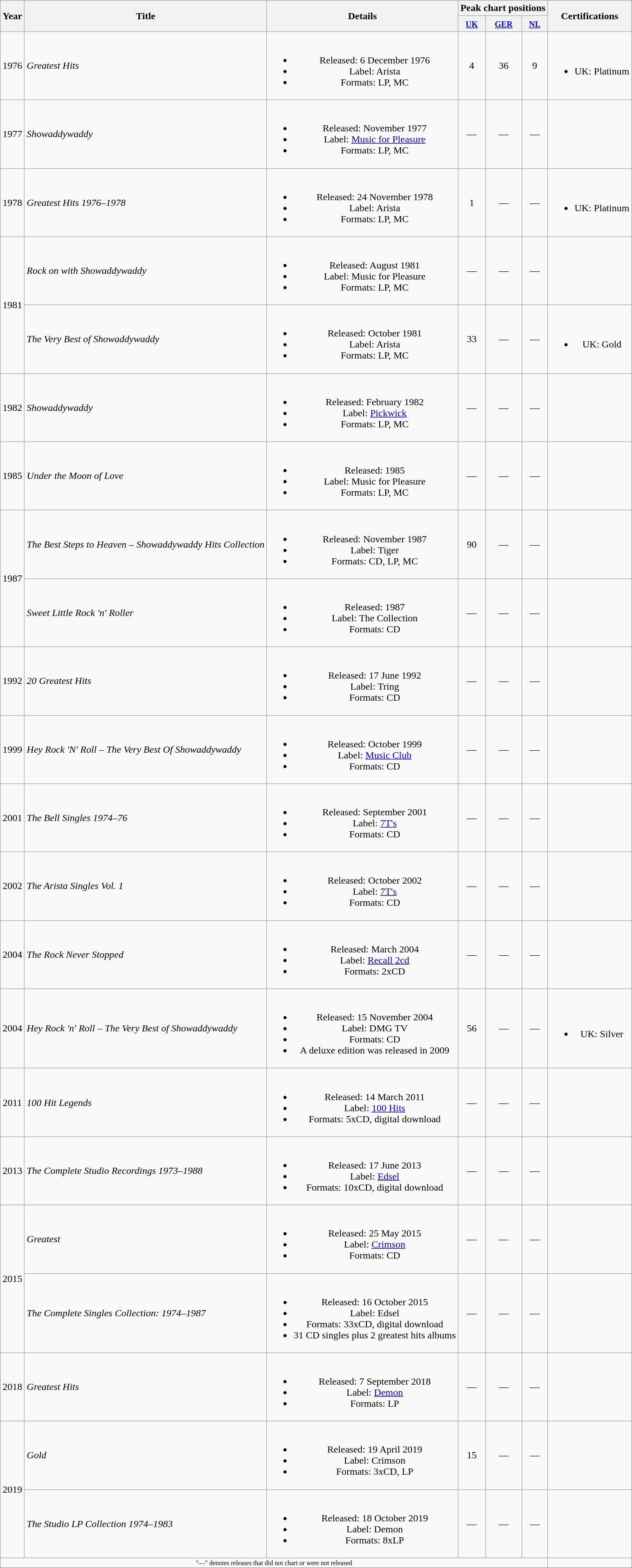<table class="wikitable" style="text-align:center">
<tr>
<th rowspan="2">Year</th>
<th rowspan="2">Title</th>
<th rowspan="2">Details</th>
<th colspan="3">Peak chart positions</th>
<th rowspan="2">Certifications</th>
</tr>
<tr>
<th><small><a href='#'>UK</a></small><br></th>
<th><small><a href='#'>GER</a></small><br></th>
<th><small><a href='#'>NL</a></small><br></th>
</tr>
<tr>
<td>1976</td>
<td align="left"><em>Greatest Hits</em></td>
<td><br><ul><li>Released: 6 December 1976</li><li>Label: Arista</li><li>Formats: LP, MC</li></ul></td>
<td>4</td>
<td>36</td>
<td>9</td>
<td><br><ul><li>UK: Platinum</li></ul></td>
</tr>
<tr>
<td>1977</td>
<td align="left"><em>Showaddywaddy</em></td>
<td><br><ul><li>Released: November 1977</li><li>Label: <a href='#'>Music for Pleasure</a></li><li>Formats: LP, MC</li></ul></td>
<td>—</td>
<td>—</td>
<td>—</td>
<td></td>
</tr>
<tr>
<td>1978</td>
<td align="left"><em>Greatest Hits 1976–1978</em></td>
<td><br><ul><li>Released: 24 November 1978</li><li>Label: Arista</li><li>Formats: LP, MC</li></ul></td>
<td>1</td>
<td>—</td>
<td>—</td>
<td><br><ul><li>UK: Platinum</li></ul></td>
</tr>
<tr>
<td rowspan="2">1981</td>
<td align="left"><em>Rock on with Showaddywaddy</em></td>
<td><br><ul><li>Released: August 1981</li><li>Label: Music for Pleasure</li><li>Formats: LP, MC</li></ul></td>
<td>—</td>
<td>—</td>
<td>—</td>
<td></td>
</tr>
<tr>
<td align="left"><em>The Very Best of Showaddywaddy</em></td>
<td><br><ul><li>Released: October 1981</li><li>Label: Arista</li><li>Formats: LP, MC</li></ul></td>
<td>33</td>
<td>—</td>
<td>—</td>
<td><br><ul><li>UK: Gold</li></ul></td>
</tr>
<tr>
<td>1982</td>
<td align="left"><em>Showaddywaddy</em></td>
<td><br><ul><li>Released: February 1982</li><li>Label: <a href='#'>Pickwick</a></li><li>Formats: LP, MC</li></ul></td>
<td>—</td>
<td>—</td>
<td>—</td>
<td></td>
</tr>
<tr>
<td>1985</td>
<td align="left"><em>Under the Moon of Love</em></td>
<td><br><ul><li>Released: 1985</li><li>Label: Music for Pleasure</li><li>Formats: LP, MC</li></ul></td>
<td>—</td>
<td>—</td>
<td>—</td>
<td></td>
</tr>
<tr>
<td rowspan="2">1987</td>
<td align="left"><em>The Best Steps to Heaven – Showaddywaddy Hits Collection</em></td>
<td><br><ul><li>Released: November 1987</li><li>Label: Tiger</li><li>Formats: CD, LP, MC</li></ul></td>
<td>90</td>
<td>—</td>
<td>—</td>
<td></td>
</tr>
<tr>
<td align="left"><em>Sweet Little Rock 'n' Roller</em></td>
<td><br><ul><li>Released: 1987</li><li>Label: The Collection</li><li>Formats: CD</li></ul></td>
<td>—</td>
<td>—</td>
<td>—</td>
<td></td>
</tr>
<tr>
<td>1992</td>
<td align="left"><em>20 Greatest Hits</em></td>
<td><br><ul><li>Released: 17 June 1992</li><li>Label: Tring</li><li>Formats: CD</li></ul></td>
<td>—</td>
<td>—</td>
<td>—</td>
<td></td>
</tr>
<tr>
<td>1999</td>
<td align="left"><em>Hey Rock 'N' Roll – The Very Best Of Showaddywaddy</em></td>
<td><br><ul><li>Released: October 1999</li><li>Label: <a href='#'>Music Club</a></li><li>Formats: CD</li></ul></td>
<td>—</td>
<td>—</td>
<td>—</td>
<td></td>
</tr>
<tr>
<td>2001</td>
<td align="left"><em>The Bell Singles 1974–76</em></td>
<td><br><ul><li>Released: September 2001</li><li>Label: <a href='#'>7T's</a></li><li>Formats: CD</li></ul></td>
<td>—</td>
<td>—</td>
<td>—</td>
<td></td>
</tr>
<tr>
<td>2002</td>
<td align="left"><em>The Arista Singles Vol. 1</em></td>
<td><br><ul><li>Released: October 2002</li><li>Label: <a href='#'>7T's</a></li><li>Formats: CD</li></ul></td>
<td>—</td>
<td>—</td>
<td>—</td>
<td></td>
</tr>
<tr>
<td>2004</td>
<td align="left"><em>The Rock Never Stopped</em></td>
<td><br><ul><li>Released: March 2004</li><li>Label: <a href='#'>Recall 2cd</a></li><li>Formats: 2xCD</li></ul></td>
<td>—</td>
<td>—</td>
<td>—</td>
<td></td>
</tr>
<tr>
<td>2004</td>
<td align="left"><em>Hey Rock 'n' Roll – The Very Best of Showaddywaddy</em></td>
<td><br><ul><li>Released: 15 November 2004</li><li>Label: DMG TV</li><li>Formats: CD</li><li>A deluxe edition was released in 2009</li></ul></td>
<td>56</td>
<td>—</td>
<td>—</td>
<td><br><ul><li>UK: Silver</li></ul></td>
</tr>
<tr>
<td>2011</td>
<td align="left"><em>100 Hit Legends</em></td>
<td><br><ul><li>Released: 14 March 2011</li><li>Label: <a href='#'>100 Hits</a></li><li>Formats: 5xCD, digital download</li></ul></td>
<td>—</td>
<td>—</td>
<td>—</td>
<td></td>
</tr>
<tr>
<td>2013</td>
<td align="left"><em>The Complete Studio Recordings 1973–1988</em></td>
<td><br><ul><li>Released: 17 June 2013</li><li>Label: <a href='#'>Edsel</a></li><li>Formats: 10xCD, digital download</li></ul></td>
<td>—</td>
<td>—</td>
<td>—</td>
<td></td>
</tr>
<tr>
<td rowspan="2">2015</td>
<td align="left"><em>Greatest</em></td>
<td><br><ul><li>Released: 25 May 2015</li><li>Label: <a href='#'>Crimson</a></li><li>Formats: CD</li></ul></td>
<td>—</td>
<td>—</td>
<td>—</td>
<td></td>
</tr>
<tr>
<td align="left"><em>The Complete Singles Collection: 1974–1987</em></td>
<td><br><ul><li>Released: 16 October 2015</li><li>Label: Edsel</li><li>Formats: 33xCD, digital download</li><li>31 CD singles plus 2 greatest hits albums</li></ul></td>
<td>—</td>
<td>—</td>
<td>—</td>
<td></td>
</tr>
<tr>
<td>2018</td>
<td align="left"><em>Greatest Hits</em></td>
<td><br><ul><li>Released: 7 September 2018</li><li>Label: <a href='#'>Demon</a></li><li>Formats: LP</li></ul></td>
<td>—</td>
<td>—</td>
<td>—</td>
<td></td>
</tr>
<tr>
<td rowspan="2">2019</td>
<td align="left"><em>Gold</em></td>
<td><br><ul><li>Released: 19 April 2019</li><li>Label: Crimson</li><li>Formats: 3xCD, LP</li></ul></td>
<td>15</td>
<td>—</td>
<td>—</td>
<td></td>
</tr>
<tr>
<td align="left"><em>The Studio LP Collection 1974–1983</em></td>
<td><br><ul><li>Released: 18 October 2019</li><li>Label: Demon</li><li>Formats: 8xLP</li></ul></td>
<td>—</td>
<td>—</td>
<td>—</td>
<td></td>
</tr>
<tr>
<td colspan="6" style="font-size:8pt">"—" denotes releases that did not chart or were not released</td>
<td></td>
</tr>
</table>
